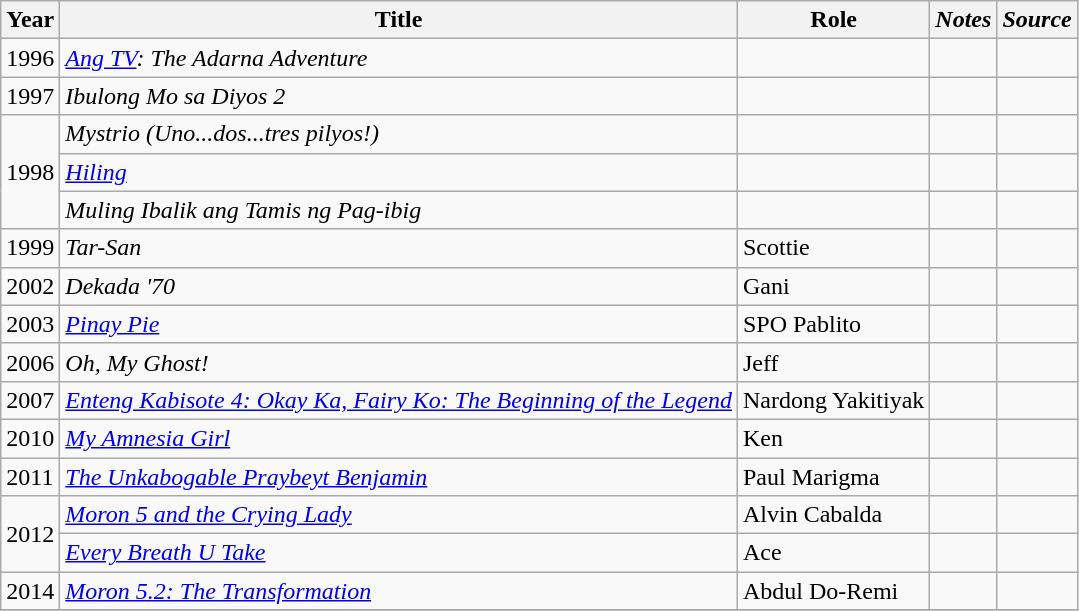<table class="wikitable sortable" >
<tr>
<th>Year</th>
<th>Title</th>
<th>Role</th>
<th class="unsortable"><em>Notes</em></th>
<th class="unsortable"><em>Source</em></th>
</tr>
<tr>
<td>1996</td>
<td><em><a href='#'>Ang TV</a>: The Adarna Adventure</em></td>
<td></td>
<td></td>
<td></td>
</tr>
<tr>
<td>1997</td>
<td><em>Ibulong Mo sa Diyos 2</em></td>
<td></td>
<td></td>
<td></td>
</tr>
<tr>
<td rowspan="3">1998</td>
<td><em>Mystrio (Uno...dos...tres pilyos!)</em></td>
<td></td>
<td></td>
<td></td>
</tr>
<tr>
<td><em><a href='#'>Hiling</a></em></td>
<td></td>
<td></td>
<td></td>
</tr>
<tr>
<td><em>Muling Ibalik ang Tamis ng Pag-ibig</em></td>
<td></td>
<td></td>
<td></td>
</tr>
<tr>
<td>1999</td>
<td><em>Tar-San</em></td>
<td>Scottie</td>
<td></td>
<td></td>
</tr>
<tr>
<td>2002</td>
<td><em>Dekada '70</em></td>
<td>Gani</td>
<td></td>
<td><em></em></td>
</tr>
<tr>
<td>2003</td>
<td><em><a href='#'>Pinay Pie</a></em></td>
<td>SPO Pablito</td>
<td></td>
<td></td>
</tr>
<tr>
<td>2006</td>
<td><em>Oh, My Ghost!</em></td>
<td>Jeff</td>
<td></td>
<td></td>
</tr>
<tr>
<td>2007</td>
<td><em><a href='#'>Enteng Kabisote 4: Okay Ka, Fairy Ko: The Beginning of the Legend</a></em></td>
<td>Nardong Yakitiyak</td>
<td></td>
<td></td>
</tr>
<tr>
<td>2010</td>
<td><em><a href='#'>My Amnesia Girl</a></em></td>
<td>Ken</td>
<td></td>
<td></td>
</tr>
<tr>
<td>2011</td>
<td><em><a href='#'>The Unkabogable Praybeyt Benjamin</a></em></td>
<td>Paul Marigma</td>
<td></td>
<td><em></em></td>
</tr>
<tr>
<td rowspan="2">2012</td>
<td><em><a href='#'>Moron 5 and the Crying Lady</a></em></td>
<td>Alvin Cabalda</td>
<td></td>
<td></td>
</tr>
<tr>
<td><em><a href='#'>Every Breath U Take</a></em></td>
<td>Ace</td>
<td></td>
<td></td>
</tr>
<tr>
<td>2014</td>
<td><em><a href='#'>Moron 5.2: The Transformation</a></em></td>
<td>Abdul Do-Remi</td>
<td></td>
<td></td>
</tr>
<tr>
</tr>
</table>
